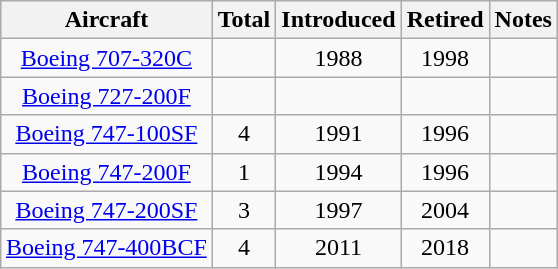<table class="wikitable" style="margin:0.5em auto;text-align:center">
<tr>
<th>Aircraft</th>
<th>Total</th>
<th>Introduced</th>
<th>Retired</th>
<th>Notes</th>
</tr>
<tr>
<td><a href='#'>Boeing 707-320C</a></td>
<td></td>
<td>1988</td>
<td>1998</td>
<td></td>
</tr>
<tr>
<td><a href='#'>Boeing 727-200F</a></td>
<td></td>
<td></td>
<td></td>
<td></td>
</tr>
<tr>
<td><a href='#'>Boeing 747-100SF</a></td>
<td>4</td>
<td>1991</td>
<td>1996</td>
<td></td>
</tr>
<tr>
<td><a href='#'>Boeing 747-200F</a></td>
<td>1</td>
<td>1994</td>
<td>1996</td>
<td></td>
</tr>
<tr>
<td><a href='#'>Boeing 747-200SF</a></td>
<td>3</td>
<td>1997</td>
<td>2004</td>
<td></td>
</tr>
<tr>
<td><a href='#'>Boeing 747-400BCF</a></td>
<td>4</td>
<td>2011</td>
<td>2018</td>
<td></td>
</tr>
</table>
